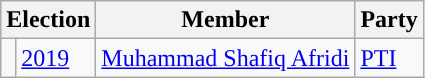<table class="wikitable">
<tr>
<th colspan="2">Election</th>
<th>Member</th>
<th>Party</th>
</tr>
<tr>
<td style="background-color: "></td>
<td><a href='#'>2019</a></td>
<td><a href='#'>Muhammad Shafiq Afridi</a></td>
<td><a href='#'>PTI</a></td>
</tr>
</table>
